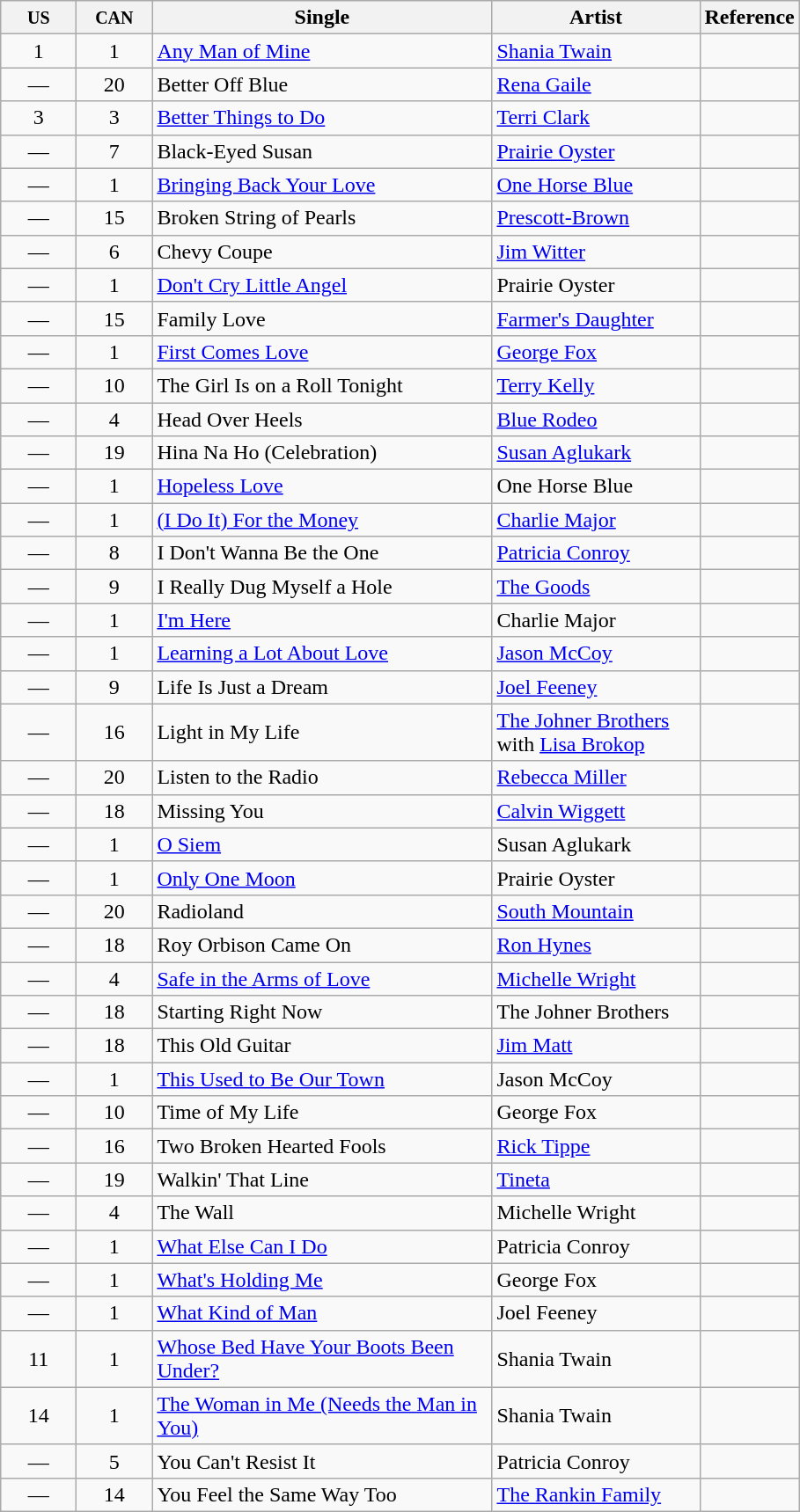<table class="wikitable sortable">
<tr>
<th width="50"><small>US</small></th>
<th width="50"><small>CAN</small></th>
<th width="250">Single</th>
<th width="150">Artist</th>
<th>Reference</th>
</tr>
<tr>
<td align="center">1</td>
<td align="center">1</td>
<td><a href='#'>Any Man of Mine</a></td>
<td><a href='#'>Shania Twain</a></td>
<td></td>
</tr>
<tr>
<td align="center">—</td>
<td align="center">20</td>
<td>Better Off Blue</td>
<td><a href='#'>Rena Gaile</a></td>
<td></td>
</tr>
<tr>
<td align="center">3</td>
<td align="center">3</td>
<td><a href='#'>Better Things to Do</a></td>
<td><a href='#'>Terri Clark</a></td>
<td></td>
</tr>
<tr>
<td align="center">—</td>
<td align="center">7</td>
<td>Black-Eyed Susan</td>
<td><a href='#'>Prairie Oyster</a></td>
<td></td>
</tr>
<tr>
<td align="center">—</td>
<td align="center">1</td>
<td><a href='#'>Bringing Back Your Love</a></td>
<td><a href='#'>One Horse Blue</a></td>
<td></td>
</tr>
<tr>
<td align="center">—</td>
<td align="center">15</td>
<td>Broken String of Pearls</td>
<td><a href='#'>Prescott-Brown</a></td>
<td></td>
</tr>
<tr>
<td align="center">—</td>
<td align="center">6</td>
<td>Chevy Coupe</td>
<td><a href='#'>Jim Witter</a></td>
<td></td>
</tr>
<tr>
<td align="center">—</td>
<td align="center">1</td>
<td><a href='#'>Don't Cry Little Angel</a></td>
<td>Prairie Oyster</td>
<td></td>
</tr>
<tr>
<td align="center">—</td>
<td align="center">15</td>
<td>Family Love</td>
<td><a href='#'>Farmer's Daughter</a></td>
<td></td>
</tr>
<tr>
<td align="center">—</td>
<td align="center">1</td>
<td><a href='#'>First Comes Love</a></td>
<td><a href='#'>George Fox</a></td>
<td></td>
</tr>
<tr>
<td align="center">—</td>
<td align="center">10</td>
<td>The Girl Is on a Roll Tonight</td>
<td><a href='#'>Terry Kelly</a></td>
<td></td>
</tr>
<tr>
<td align="center">—</td>
<td align="center">4</td>
<td>Head Over Heels</td>
<td><a href='#'>Blue Rodeo</a></td>
<td></td>
</tr>
<tr>
<td align="center">—</td>
<td align="center">19</td>
<td>Hina Na Ho (Celebration)</td>
<td><a href='#'>Susan Aglukark</a></td>
<td></td>
</tr>
<tr>
<td align="center">—</td>
<td align="center">1</td>
<td><a href='#'>Hopeless Love</a></td>
<td>One Horse Blue</td>
<td></td>
</tr>
<tr>
<td align="center">—</td>
<td align="center">1</td>
<td><a href='#'>(I Do It) For the Money</a></td>
<td><a href='#'>Charlie Major</a></td>
<td></td>
</tr>
<tr>
<td align="center">—</td>
<td align="center">8</td>
<td>I Don't Wanna Be the One</td>
<td><a href='#'>Patricia Conroy</a></td>
<td></td>
</tr>
<tr>
<td align="center">—</td>
<td align="center">9</td>
<td>I Really Dug Myself a Hole</td>
<td><a href='#'>The Goods</a></td>
<td></td>
</tr>
<tr>
<td align="center">—</td>
<td align="center">1</td>
<td><a href='#'>I'm Here</a></td>
<td>Charlie Major</td>
<td></td>
</tr>
<tr>
<td align="center">—</td>
<td align="center">1</td>
<td><a href='#'>Learning a Lot About Love</a></td>
<td><a href='#'>Jason McCoy</a></td>
<td></td>
</tr>
<tr>
<td align="center">—</td>
<td align="center">9</td>
<td>Life Is Just a Dream</td>
<td><a href='#'>Joel Feeney</a></td>
<td></td>
</tr>
<tr>
<td align="center">—</td>
<td align="center">16</td>
<td>Light in My Life</td>
<td><a href='#'>The Johner Brothers</a> with <a href='#'>Lisa Brokop</a></td>
<td></td>
</tr>
<tr>
<td align="center">—</td>
<td align="center">20</td>
<td>Listen to the Radio</td>
<td><a href='#'>Rebecca Miller</a></td>
<td></td>
</tr>
<tr>
<td align="center">—</td>
<td align="center">18</td>
<td>Missing You</td>
<td><a href='#'>Calvin Wiggett</a></td>
<td></td>
</tr>
<tr>
<td align="center">—</td>
<td align="center">1</td>
<td><a href='#'>O Siem</a></td>
<td>Susan Aglukark</td>
<td></td>
</tr>
<tr>
<td align="center">—</td>
<td align="center">1</td>
<td><a href='#'>Only One Moon</a></td>
<td>Prairie Oyster</td>
<td></td>
</tr>
<tr>
<td align="center">—</td>
<td align="center">20</td>
<td>Radioland</td>
<td><a href='#'>South Mountain</a></td>
<td></td>
</tr>
<tr>
<td align="center">—</td>
<td align="center">18</td>
<td>Roy Orbison Came On</td>
<td><a href='#'>Ron Hynes</a></td>
<td></td>
</tr>
<tr>
<td align="center">—</td>
<td align="center">4</td>
<td><a href='#'>Safe in the Arms of Love</a></td>
<td><a href='#'>Michelle Wright</a></td>
<td></td>
</tr>
<tr>
<td align="center">—</td>
<td align="center">18</td>
<td>Starting Right Now</td>
<td>The Johner Brothers</td>
<td></td>
</tr>
<tr>
<td align="center">—</td>
<td align="center">18</td>
<td>This Old Guitar</td>
<td><a href='#'>Jim Matt</a></td>
<td></td>
</tr>
<tr>
<td align="center">—</td>
<td align="center">1</td>
<td><a href='#'>This Used to Be Our Town</a></td>
<td>Jason McCoy</td>
<td></td>
</tr>
<tr>
<td align="center">—</td>
<td align="center">10</td>
<td>Time of My Life</td>
<td>George Fox</td>
<td></td>
</tr>
<tr>
<td align="center">—</td>
<td align="center">16</td>
<td>Two Broken Hearted Fools</td>
<td><a href='#'>Rick Tippe</a></td>
<td></td>
</tr>
<tr>
<td align="center">—</td>
<td align="center">19</td>
<td>Walkin' That Line</td>
<td><a href='#'>Tineta</a></td>
<td></td>
</tr>
<tr>
<td align="center">—</td>
<td align="center">4</td>
<td>The Wall</td>
<td>Michelle Wright</td>
<td></td>
</tr>
<tr>
<td align="center">—</td>
<td align="center">1</td>
<td><a href='#'>What Else Can I Do</a></td>
<td>Patricia Conroy</td>
<td></td>
</tr>
<tr>
<td align="center">—</td>
<td align="center">1</td>
<td><a href='#'>What's Holding Me</a></td>
<td>George Fox</td>
<td></td>
</tr>
<tr>
<td align="center">—</td>
<td align="center">1</td>
<td><a href='#'>What Kind of Man</a></td>
<td>Joel Feeney</td>
<td></td>
</tr>
<tr>
<td align="center">11</td>
<td align="center">1</td>
<td><a href='#'>Whose Bed Have Your Boots Been Under?</a></td>
<td>Shania Twain</td>
<td></td>
</tr>
<tr>
<td align="center">14</td>
<td align="center">1</td>
<td><a href='#'>The Woman in Me (Needs the Man in You)</a></td>
<td>Shania Twain</td>
<td></td>
</tr>
<tr>
<td align="center">—</td>
<td align="center">5</td>
<td>You Can't Resist It</td>
<td>Patricia Conroy</td>
<td></td>
</tr>
<tr>
<td align="center">—</td>
<td align="center">14</td>
<td>You Feel the Same Way Too</td>
<td><a href='#'>The Rankin Family</a></td>
<td></td>
</tr>
</table>
